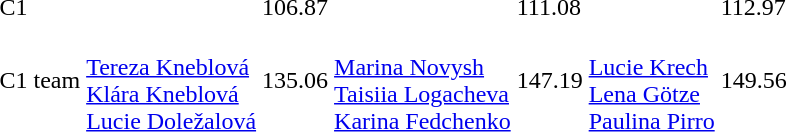<table>
<tr>
<td>C1</td>
<td></td>
<td>106.87</td>
<td></td>
<td>111.08</td>
<td></td>
<td>112.97</td>
</tr>
<tr>
<td>C1 team</td>
<td><br><a href='#'>Tereza Kneblová</a><br><a href='#'>Klára Kneblová</a><br><a href='#'>Lucie Doležalová</a></td>
<td>135.06</td>
<td><br><a href='#'>Marina Novysh</a><br><a href='#'>Taisiia Logacheva</a><br><a href='#'>Karina Fedchenko</a></td>
<td>147.19</td>
<td><br><a href='#'>Lucie Krech</a><br><a href='#'>Lena Götze</a><br><a href='#'>Paulina Pirro</a></td>
<td>149.56</td>
</tr>
</table>
